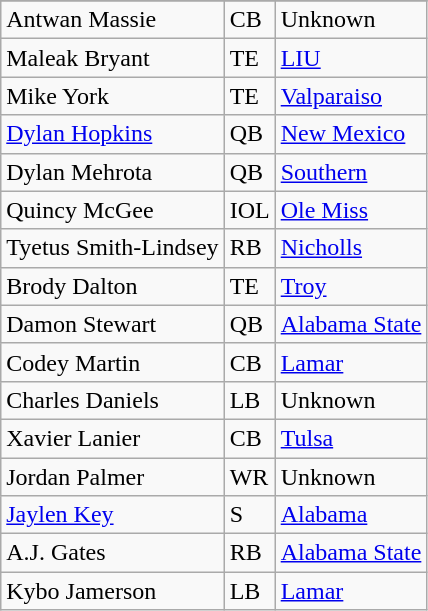<table class="wikitable">
<tr>
</tr>
<tr>
<td>Antwan Massie</td>
<td>CB</td>
<td>Unknown</td>
</tr>
<tr>
<td>Maleak Bryant</td>
<td>TE</td>
<td><a href='#'>LIU</a></td>
</tr>
<tr>
<td>Mike York</td>
<td>TE</td>
<td><a href='#'>Valparaiso</a></td>
</tr>
<tr>
<td><a href='#'>Dylan Hopkins</a></td>
<td>QB</td>
<td><a href='#'>New Mexico</a></td>
</tr>
<tr>
<td>Dylan Mehrota</td>
<td>QB</td>
<td><a href='#'>Southern</a></td>
</tr>
<tr>
<td>Quincy McGee</td>
<td>IOL</td>
<td><a href='#'>Ole Miss</a></td>
</tr>
<tr>
<td>Tyetus Smith-Lindsey</td>
<td>RB</td>
<td><a href='#'>Nicholls</a></td>
</tr>
<tr>
<td>Brody Dalton</td>
<td>TE</td>
<td><a href='#'>Troy</a></td>
</tr>
<tr>
<td>Damon Stewart</td>
<td>QB</td>
<td><a href='#'>Alabama State</a></td>
</tr>
<tr>
<td>Codey Martin</td>
<td>CB</td>
<td><a href='#'>Lamar</a></td>
</tr>
<tr>
<td>Charles Daniels</td>
<td>LB</td>
<td>Unknown</td>
</tr>
<tr>
<td>Xavier Lanier</td>
<td>CB</td>
<td><a href='#'>Tulsa</a></td>
</tr>
<tr>
<td>Jordan Palmer</td>
<td>WR</td>
<td>Unknown</td>
</tr>
<tr>
<td><a href='#'>Jaylen Key</a></td>
<td>S</td>
<td><a href='#'>Alabama</a></td>
</tr>
<tr>
<td>A.J. Gates</td>
<td>RB</td>
<td><a href='#'>Alabama State</a></td>
</tr>
<tr>
<td>Kybo Jamerson</td>
<td>LB</td>
<td><a href='#'>Lamar</a></td>
</tr>
</table>
